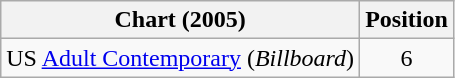<table class="wikitable">
<tr>
<th scope="col">Chart (2005)</th>
<th scope="col">Position</th>
</tr>
<tr>
<td>US <a href='#'>Adult Contemporary</a> (<em>Billboard</em>)</td>
<td align="center">6</td>
</tr>
</table>
